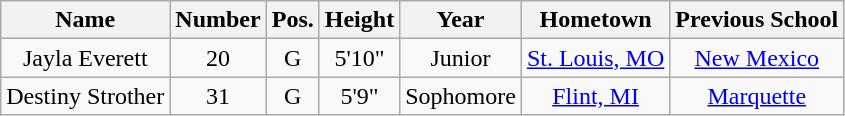<table class="wikitable sortable" border="1" style="text-align: center;">
<tr>
<th>Name</th>
<th>Number</th>
<th>Pos.</th>
<th>Height</th>
<th>Year</th>
<th>Hometown</th>
<th class="unsortable">Previous School</th>
</tr>
<tr>
<td>Jayla Everett</td>
<td>20</td>
<td>G</td>
<td>5'10"</td>
<td>Junior</td>
<td><a href='#'>St. Louis, MO</a></td>
<td><a href='#'>New Mexico</a></td>
</tr>
<tr>
<td>Destiny Strother</td>
<td>31</td>
<td>G</td>
<td>5'9"</td>
<td>Sophomore</td>
<td><a href='#'>Flint, MI</a></td>
<td><a href='#'>Marquette</a></td>
</tr>
</table>
